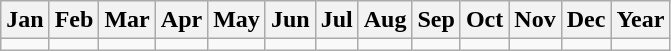<table class="wikitable">
<tr>
<th>Jan</th>
<th>Feb</th>
<th>Mar</th>
<th>Apr</th>
<th>May</th>
<th>Jun</th>
<th>Jul</th>
<th>Aug</th>
<th>Sep</th>
<th>Oct</th>
<th>Nov</th>
<th>Dec</th>
<th>Year</th>
</tr>
<tr>
<td></td>
<td></td>
<td></td>
<td></td>
<td></td>
<td></td>
<td></td>
<td></td>
<td></td>
<td></td>
<td></td>
<td></td>
<td></td>
</tr>
</table>
